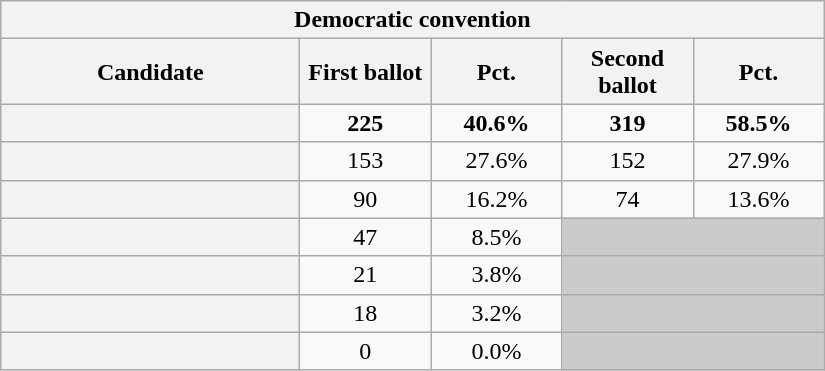<table class="wikitable sortable plainrowheaders">
<tr>
<th colspan="5" >Democratic convention</th>
</tr>
<tr style="background:#eee; text-align:center;">
<th scope="col" style="width: 12em">Candidate</th>
<th scope="col"  style="width: 5em">First ballot</th>
<th scope="col"  style="width: 5em">Pct.</th>
<th scope="col"  style="width: 5em">Second ballot</th>
<th scope="col"  style="width: 5em">Pct.</th>
</tr>
<tr>
<th scope="row"><strong></strong></th>
<td style="text-align:center;"><strong>225</strong></td>
<td style="text-align:center;"><strong>40.6%</strong></td>
<td style="text-align:center;"><strong>319</strong></td>
<td style="text-align:center;"><strong>58.5%</strong></td>
</tr>
<tr>
<th scope="row"></th>
<td style="text-align:center;">153</td>
<td style="text-align:center;">27.6%</td>
<td style="text-align:center;">152</td>
<td style="text-align:center;">27.9%</td>
</tr>
<tr>
<th scope="row"></th>
<td style="text-align:center;">90</td>
<td style="text-align:center;">16.2%</td>
<td style="text-align:center;">74</td>
<td style="text-align:center;">13.6%</td>
</tr>
<tr>
<th scope="row"></th>
<td style="text-align:center;">47</td>
<td style="text-align:center;">8.5%</td>
<td colspan="2" style="text-align:center; background:#cbcbcb"><em></em></td>
</tr>
<tr>
<th scope="row"></th>
<td style="text-align:center;">21</td>
<td style="text-align:center;">3.8%</td>
<td colspan=2 style="text-align:center; background:#cbcbcb"><em></em></td>
</tr>
<tr>
<th scope="row"></th>
<td style="text-align:center;">18</td>
<td style="text-align:center;">3.2%</td>
<td colspan=2 style="text-align:center; background:#cbcbcb"><em></em></td>
</tr>
<tr>
<th scope="row"></th>
<td style="text-align:center;">0</td>
<td style="text-align:center;">0.0%</td>
<td colspan=2 style="text-align:center; background:#cbcbcb"><em></em></td>
</tr>
</table>
